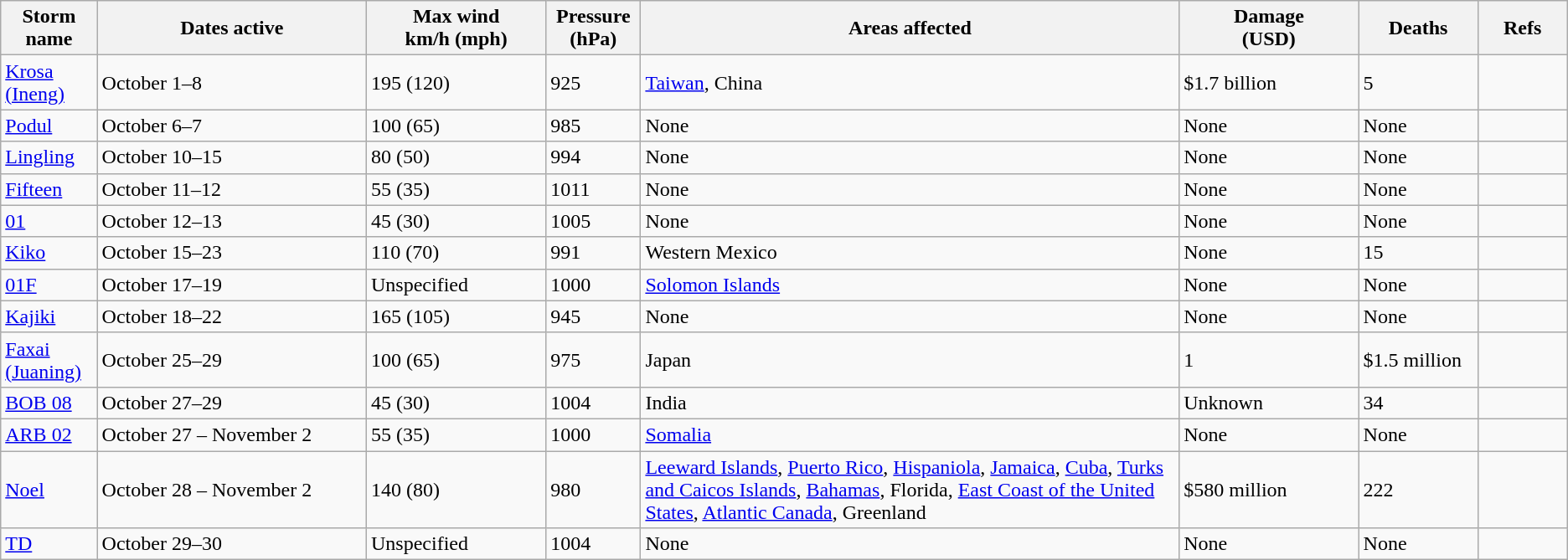<table class="wikitable sortable">
<tr>
<th width="5%">Storm name</th>
<th width="15%">Dates active</th>
<th width="10%">Max wind<br>km/h (mph)</th>
<th width="5%">Pressure<br>(hPa)</th>
<th width="30%">Areas affected</th>
<th width="10%">Damage<br>(USD)</th>
<th width="5%">Deaths</th>
<th width="5%">Refs</th>
</tr>
<tr>
<td><a href='#'>Krosa (Ineng)</a></td>
<td>October 1–8</td>
<td>195 (120)</td>
<td>925</td>
<td><a href='#'>Taiwan</a>, China</td>
<td>$1.7 billion</td>
<td>5</td>
<td></td>
</tr>
<tr>
<td><a href='#'>Podul</a></td>
<td>October 6–7</td>
<td>100 (65)</td>
<td>985</td>
<td>None</td>
<td>None</td>
<td>None</td>
<td></td>
</tr>
<tr>
<td><a href='#'>Lingling</a></td>
<td>October 10–15</td>
<td>80 (50)</td>
<td>994</td>
<td>None</td>
<td>None</td>
<td>None</td>
<td></td>
</tr>
<tr>
<td><a href='#'>Fifteen</a></td>
<td>October 11–12</td>
<td>55 (35)</td>
<td>1011</td>
<td>None</td>
<td>None</td>
<td>None</td>
<td></td>
</tr>
<tr>
<td><a href='#'>01</a></td>
<td>October 12–13</td>
<td>45 (30)</td>
<td>1005</td>
<td>None</td>
<td>None</td>
<td>None</td>
<td></td>
</tr>
<tr>
<td><a href='#'>Kiko</a></td>
<td>October 15–23</td>
<td>110 (70)</td>
<td>991</td>
<td>Western Mexico</td>
<td>None</td>
<td>15</td>
<td></td>
</tr>
<tr>
<td><a href='#'>01F</a></td>
<td>October 17–19</td>
<td>Unspecified</td>
<td>1000</td>
<td><a href='#'>Solomon Islands</a></td>
<td>None</td>
<td>None</td>
<td></td>
</tr>
<tr>
<td><a href='#'>Kajiki</a></td>
<td>October 18–22</td>
<td>165 (105)</td>
<td>945</td>
<td>None</td>
<td>None</td>
<td>None</td>
<td></td>
</tr>
<tr>
<td><a href='#'>Faxai (Juaning)</a></td>
<td>October 25–29</td>
<td>100 (65)</td>
<td>975</td>
<td>Japan</td>
<td>1</td>
<td>$1.5 million</td>
<td></td>
</tr>
<tr>
<td><a href='#'>BOB 08</a></td>
<td>October 27–29</td>
<td>45 (30)</td>
<td>1004</td>
<td>India</td>
<td>Unknown</td>
<td>34</td>
<td></td>
</tr>
<tr>
<td><a href='#'>ARB 02</a></td>
<td>October 27 – November 2</td>
<td>55 (35)</td>
<td>1000</td>
<td><a href='#'>Somalia</a></td>
<td>None</td>
<td>None</td>
<td></td>
</tr>
<tr>
<td><a href='#'>Noel</a></td>
<td>October 28 – November 2</td>
<td>140 (80)</td>
<td>980</td>
<td><a href='#'>Leeward Islands</a>, <a href='#'>Puerto Rico</a>, <a href='#'>Hispaniola</a>, <a href='#'>Jamaica</a>, <a href='#'>Cuba</a>, <a href='#'>Turks and Caicos Islands</a>, <a href='#'>Bahamas</a>, Florida, <a href='#'>East Coast of the United States</a>, <a href='#'>Atlantic Canada</a>, Greenland</td>
<td>$580 million</td>
<td>222</td>
<td></td>
</tr>
<tr>
<td><a href='#'>TD</a></td>
<td>October 29–30</td>
<td>Unspecified</td>
<td>1004</td>
<td>None</td>
<td>None</td>
<td>None</td>
<td></td>
</tr>
</table>
